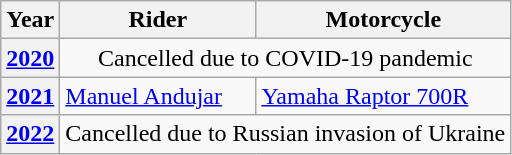<table class="wikitable">
<tr>
<th>Year</th>
<th>Rider</th>
<th>Motorcycle</th>
</tr>
<tr>
<th><a href='#'>2020</a></th>
<td colspan=2 align=center>Cancelled due to COVID-19 pandemic</td>
</tr>
<tr>
<th><a href='#'>2021</a></th>
<td> <a href='#'>Manuel Andujar</a></td>
<td><a href='#'>Yamaha Raptor 700R</a></td>
</tr>
<tr>
<th><a href='#'>2022</a></th>
<td colspan=3 align=center>Cancelled due to Russian invasion of Ukraine</td>
</tr>
</table>
